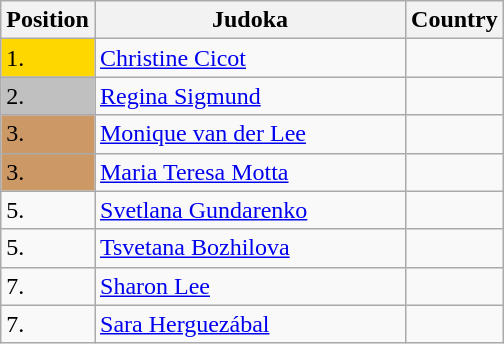<table class=wikitable>
<tr>
<th width=10>Position</th>
<th width=200>Judoka</th>
<th width=10>Country</th>
</tr>
<tr>
<td bgcolor=gold>1.</td>
<td><a href='#'>Christine Cicot</a></td>
<td></td>
</tr>
<tr>
<td bgcolor=silver>2.</td>
<td><a href='#'>Regina Sigmund</a></td>
<td></td>
</tr>
<tr>
<td bgcolor=CC9966>3.</td>
<td><a href='#'>Monique van der Lee</a></td>
<td></td>
</tr>
<tr>
<td bgcolor=CC9966>3.</td>
<td><a href='#'>Maria Teresa Motta</a></td>
<td></td>
</tr>
<tr>
<td>5.</td>
<td><a href='#'>Svetlana Gundarenko</a></td>
<td></td>
</tr>
<tr>
<td>5.</td>
<td><a href='#'>Tsvetana Bozhilova</a></td>
<td></td>
</tr>
<tr>
<td>7.</td>
<td><a href='#'>Sharon Lee</a></td>
<td></td>
</tr>
<tr>
<td>7.</td>
<td><a href='#'>Sara Herguezábal</a></td>
<td></td>
</tr>
</table>
